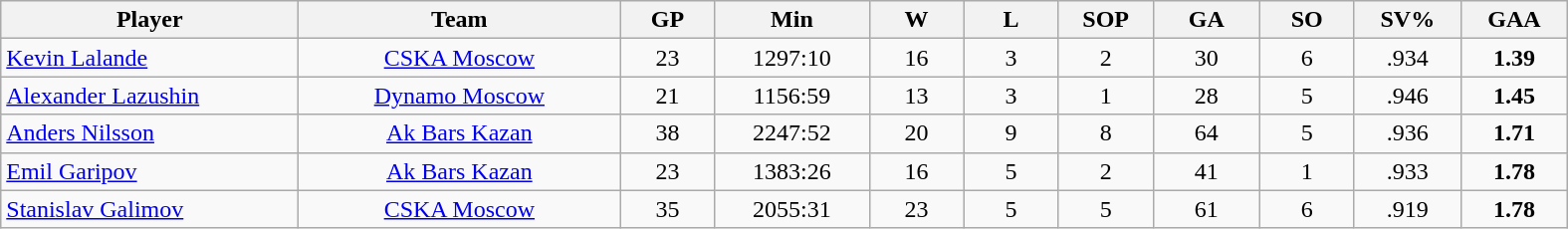<table class="wikitable sortable" style="text-align:center;">
<tr>
<th style="width: 12em;">Player</th>
<th style="width: 13em;">Team</th>
<th style="width: 3.5em;">GP</th>
<th style="width: 6em;">Min</th>
<th style="width: 3.5em;">W</th>
<th style="width: 3.5em;">L</th>
<th style="width: 3.5em;">SOP</th>
<th style="width: 4em;">GA</th>
<th style="width: 3.5em;">SO</th>
<th style="width: 4em;">SV%</th>
<th style="width: 4em;">GAA</th>
</tr>
<tr>
<td align=left> <a href='#'>Kevin Lalande</a></td>
<td><a href='#'>CSKA Moscow</a></td>
<td>23</td>
<td>1297:10</td>
<td>16</td>
<td>3</td>
<td>2</td>
<td>30</td>
<td>6</td>
<td>.934</td>
<td><strong>1.39</strong></td>
</tr>
<tr>
<td align=left> <a href='#'>Alexander Lazushin</a></td>
<td><a href='#'>Dynamo Moscow</a></td>
<td>21</td>
<td>1156:59</td>
<td>13</td>
<td>3</td>
<td>1</td>
<td>28</td>
<td>5</td>
<td>.946</td>
<td><strong>1.45</strong></td>
</tr>
<tr>
<td align=left> <a href='#'>Anders Nilsson</a></td>
<td><a href='#'>Ak Bars Kazan</a></td>
<td>38</td>
<td>2247:52</td>
<td>20</td>
<td>9</td>
<td>8</td>
<td>64</td>
<td>5</td>
<td>.936</td>
<td><strong>1.71</strong></td>
</tr>
<tr>
<td align=left> <a href='#'>Emil Garipov</a></td>
<td><a href='#'>Ak Bars Kazan</a></td>
<td>23</td>
<td>1383:26</td>
<td>16</td>
<td>5</td>
<td>2</td>
<td>41</td>
<td>1</td>
<td>.933</td>
<td><strong>1.78</strong></td>
</tr>
<tr>
<td align=left> <a href='#'>Stanislav Galimov</a></td>
<td><a href='#'>CSKA Moscow</a></td>
<td>35</td>
<td>2055:31</td>
<td>23</td>
<td>5</td>
<td>5</td>
<td>61</td>
<td>6</td>
<td>.919</td>
<td><strong>1.78</strong></td>
</tr>
</table>
